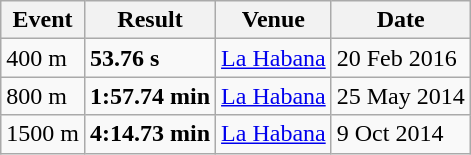<table class="wikitable">
<tr>
<th>Event</th>
<th>Result</th>
<th>Venue</th>
<th>Date</th>
</tr>
<tr>
<td>400 m</td>
<td><strong>53.76 s</strong></td>
<td> <a href='#'>La Habana</a></td>
<td>20 Feb 2016</td>
</tr>
<tr>
<td>800 m</td>
<td><strong>1:57.74 min</strong></td>
<td> <a href='#'>La Habana</a></td>
<td>25 May 2014</td>
</tr>
<tr>
<td>1500 m</td>
<td><strong>4:14.73 min</strong></td>
<td> <a href='#'>La Habana</a></td>
<td>9 Oct 2014</td>
</tr>
</table>
